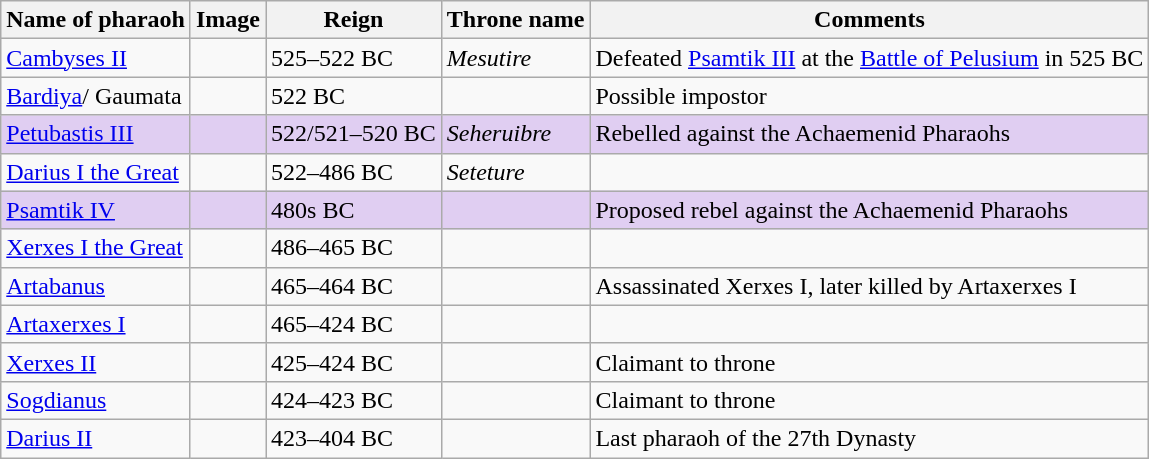<table class="wikitable">
<tr>
<th>Name of pharaoh</th>
<th>Image</th>
<th>Reign</th>
<th>Throne name</th>
<th>Comments</th>
</tr>
<tr>
<td><a href='#'>Cambyses II</a></td>
<td></td>
<td>525–522 BC</td>
<td><em>Mesutire</em></td>
<td>Defeated <a href='#'>Psamtik III</a> at the <a href='#'>Battle of Pelusium</a> in 525 BC</td>
</tr>
<tr>
<td><a href='#'>Bardiya</a>/ Gaumata</td>
<td></td>
<td>522 BC</td>
<td></td>
<td>Possible impostor</td>
</tr>
<tr style="background:#E0CEF2;">
<td><a href='#'>Petubastis III</a></td>
<td></td>
<td>522/521–520 BC</td>
<td><em>Seheruibre</em></td>
<td>Rebelled against the Achaemenid Pharaohs</td>
</tr>
<tr>
<td><a href='#'>Darius I the Great</a></td>
<td></td>
<td>522–486 BC</td>
<td><em>Seteture</em></td>
<td></td>
</tr>
<tr style="background-color:#E0CEF2;">
<td><a href='#'>Psamtik IV</a></td>
<td></td>
<td>480s BC</td>
<td></td>
<td>Proposed rebel against the Achaemenid Pharaohs</td>
</tr>
<tr>
<td><a href='#'>Xerxes I the Great</a></td>
<td></td>
<td>486–465 BC</td>
<td></td>
<td></td>
</tr>
<tr>
<td><a href='#'>Artabanus</a></td>
<td></td>
<td>465–464 BC</td>
<td></td>
<td>Assassinated Xerxes I, later killed by Artaxerxes I</td>
</tr>
<tr>
<td><a href='#'>Artaxerxes I</a></td>
<td></td>
<td>465–424 BC</td>
<td></td>
<td></td>
</tr>
<tr>
<td><a href='#'>Xerxes II</a></td>
<td></td>
<td>425–424 BC</td>
<td></td>
<td>Claimant to throne</td>
</tr>
<tr>
<td><a href='#'>Sogdianus</a></td>
<td></td>
<td>424–423 BC</td>
<td></td>
<td>Claimant to throne</td>
</tr>
<tr>
<td><a href='#'>Darius II</a></td>
<td></td>
<td>423–404 BC</td>
<td></td>
<td>Last pharaoh of the 27th Dynasty</td>
</tr>
</table>
